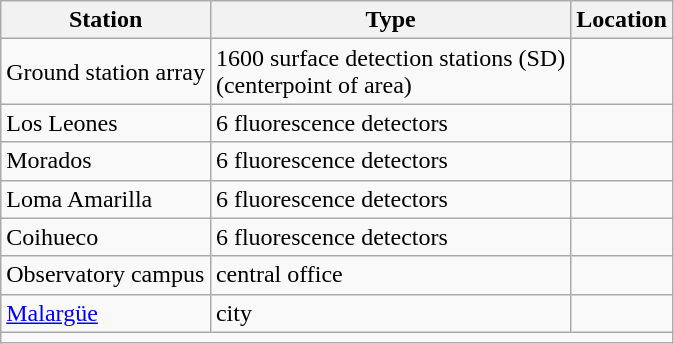<table class=wikitable>
<tr>
<th>Station</th>
<th>Type</th>
<th>Location</th>
</tr>
<tr>
<td>Ground station array</td>
<td>1600 surface detection stations (SD)<br>(centerpoint of area)</td>
<td></td>
</tr>
<tr>
<td>Los Leones</td>
<td>6 fluorescence detectors</td>
<td></td>
</tr>
<tr>
<td>Morados</td>
<td>6 fluorescence detectors</td>
<td></td>
</tr>
<tr>
<td>Loma Amarilla</td>
<td>6 fluorescence detectors</td>
<td></td>
</tr>
<tr>
<td>Coihueco</td>
<td>6 fluorescence detectors</td>
<td></td>
</tr>
<tr>
<td>Observatory campus</td>
<td>central office</td>
<td></td>
</tr>
<tr>
<td><a href='#'>Malargüe</a></td>
<td>city</td>
<td></td>
</tr>
<tr>
<td colspan=3></td>
</tr>
</table>
